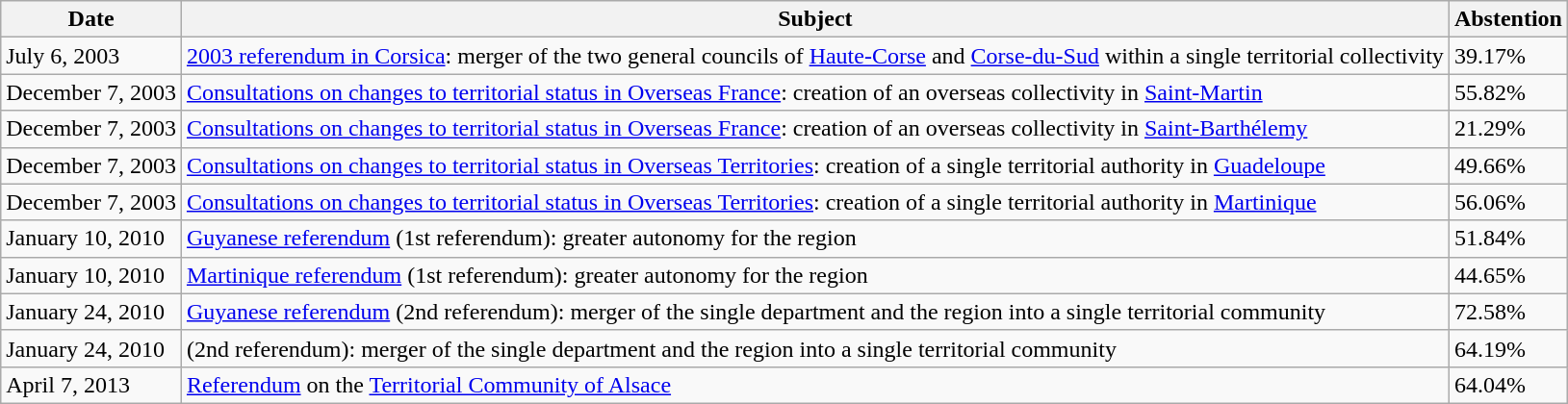<table class="wikitable">
<tr>
<th>Date</th>
<th>Subject</th>
<th>Abstention</th>
</tr>
<tr>
<td>July 6, 2003</td>
<td><a href='#'>2003 referendum in Corsica</a>: merger of the two general councils of <a href='#'>Haute-Corse</a> and <a href='#'>Corse-du-Sud</a> within a single territorial collectivity</td>
<td>39.17%</td>
</tr>
<tr>
<td>December 7, 2003</td>
<td><a href='#'>Consultations on changes to territorial status in Overseas France</a>: creation of an overseas collectivity in <a href='#'>Saint-Martin</a></td>
<td>55.82%</td>
</tr>
<tr>
<td>December 7, 2003</td>
<td><a href='#'>Consultations on changes to territorial status in Overseas France</a>: creation of an overseas collectivity in <a href='#'>Saint-Barthélemy</a></td>
<td>21.29%</td>
</tr>
<tr>
<td>December 7, 2003</td>
<td><a href='#'>Consultations on changes to territorial status in Overseas Territories</a>: creation of a single territorial authority in <a href='#'>Guadeloupe</a></td>
<td>49.66%</td>
</tr>
<tr>
<td>December 7, 2003</td>
<td><a href='#'>Consultations on changes to territorial status in Overseas Territories</a>: creation of a single territorial authority in <a href='#'>Martinique</a></td>
<td>56.06%</td>
</tr>
<tr>
<td>January 10, 2010</td>
<td><a href='#'>Guyanese referendum</a> (1st <abbr>referendum</abbr>): greater autonomy for the region</td>
<td>51.84%</td>
</tr>
<tr>
<td>January 10, 2010</td>
<td><a href='#'>Martinique referendum</a> (1st <abbr>referendum</abbr>): greater autonomy for the region</td>
<td>44.65%</td>
</tr>
<tr>
<td>January 24, 2010</td>
<td><a href='#'>Guyanese referendum</a> (<abbr>2nd referendum): merger of the</abbr> single department and the region into a single territorial community</td>
<td>72.58%</td>
</tr>
<tr>
<td>January 24, 2010</td>
<td> (<abbr>2nd referendum): merger of the</abbr> single department and the region into a single territorial community</td>
<td>64.19%</td>
</tr>
<tr>
<td>April 7, 2013</td>
<td><a href='#'>Referendum</a> on the <a href='#'>Territorial Community of Alsace</a></td>
<td>64.04%</td>
</tr>
</table>
